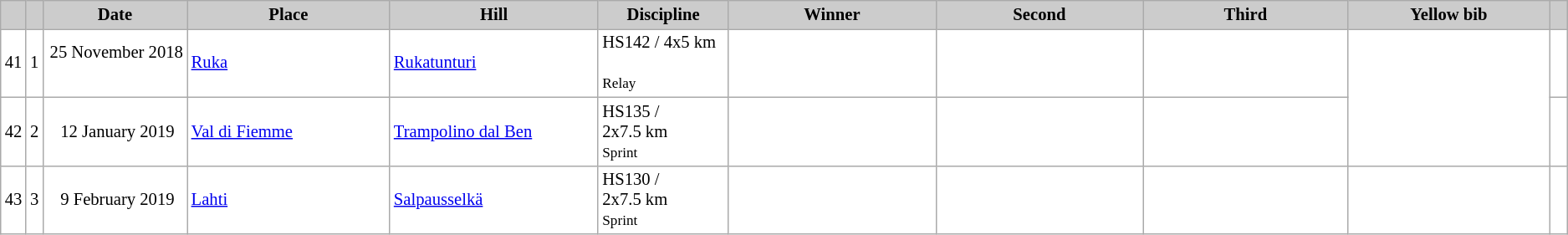<table class="wikitable plainrowheaders" style="background:#fff; font-size:86%; line-height:16px; border:grey solid 1px; border-collapse:collapse;">
<tr style="background:#ccc; text-align:center;">
<th scope="col" style="background:#ccc; width=20 px;"></th>
<th scope="col" style="background:#ccc; width=30 px;"></th>
<th scope="col" style="background:#ccc; width:120px;">Date</th>
<th scope="col" style="background:#ccc; width:180px;">Place</th>
<th scope="col" style="background:#ccc; width:180px;">Hill</th>
<th scope="col" style="background:#ccc; width:106px;">Discipline</th>
<th scope="col" style="background:#ccc; width:185px;">Winner</th>
<th scope="col" style="background:#ccc; width:185px;">Second</th>
<th scope="col" style="background:#ccc; width:185px;">Third</th>
<th scope="col" style="background:#ccc; width:180px;">Yellow bib</th>
<th scope="col" style="background:#ccc; width:10px;"></th>
</tr>
<tr>
<td align=center>41</td>
<td align=center>1</td>
<td align=right>25 November 2018  </td>
<td> <a href='#'>Ruka</a></td>
<td><a href='#'>Rukatunturi</a></td>
<td>HS142 / 4x5 km  <br><small>Relay</small>  </td>
<td></td>
<td></td>
<td></td>
<td rowspan=2></td>
<td></td>
</tr>
<tr>
<td align=center>42</td>
<td align=center>2</td>
<td align=right>12 January 2019  </td>
<td> <a href='#'>Val di Fiemme</a></td>
<td><a href='#'>Trampolino dal Ben</a></td>
<td>HS135 / 2x7.5 km  <br><small>Sprint</small>  </td>
<td></td>
<td></td>
<td></td>
<td></td>
</tr>
<tr>
<td align=center>43</td>
<td align=center>3</td>
<td align=right>9 February 2019  </td>
<td> <a href='#'>Lahti</a></td>
<td><a href='#'>Salpausselkä</a></td>
<td>HS130 / 2x7.5 km  <br><small>Sprint</small>  </td>
<td></td>
<td></td>
<td></td>
<td></td>
<td></td>
</tr>
</table>
